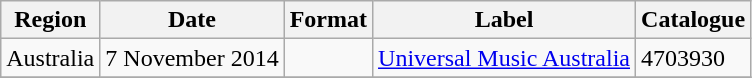<table class="wikitable plainrowheaders">
<tr>
<th scope="col">Region</th>
<th scope="col">Date</th>
<th scope="col">Format</th>
<th scope="col">Label</th>
<th scope="col">Catalogue</th>
</tr>
<tr>
<td>Australia</td>
<td>7 November 2014</td>
<td></td>
<td><a href='#'>Universal Music Australia</a></td>
<td>4703930</td>
</tr>
<tr>
</tr>
</table>
